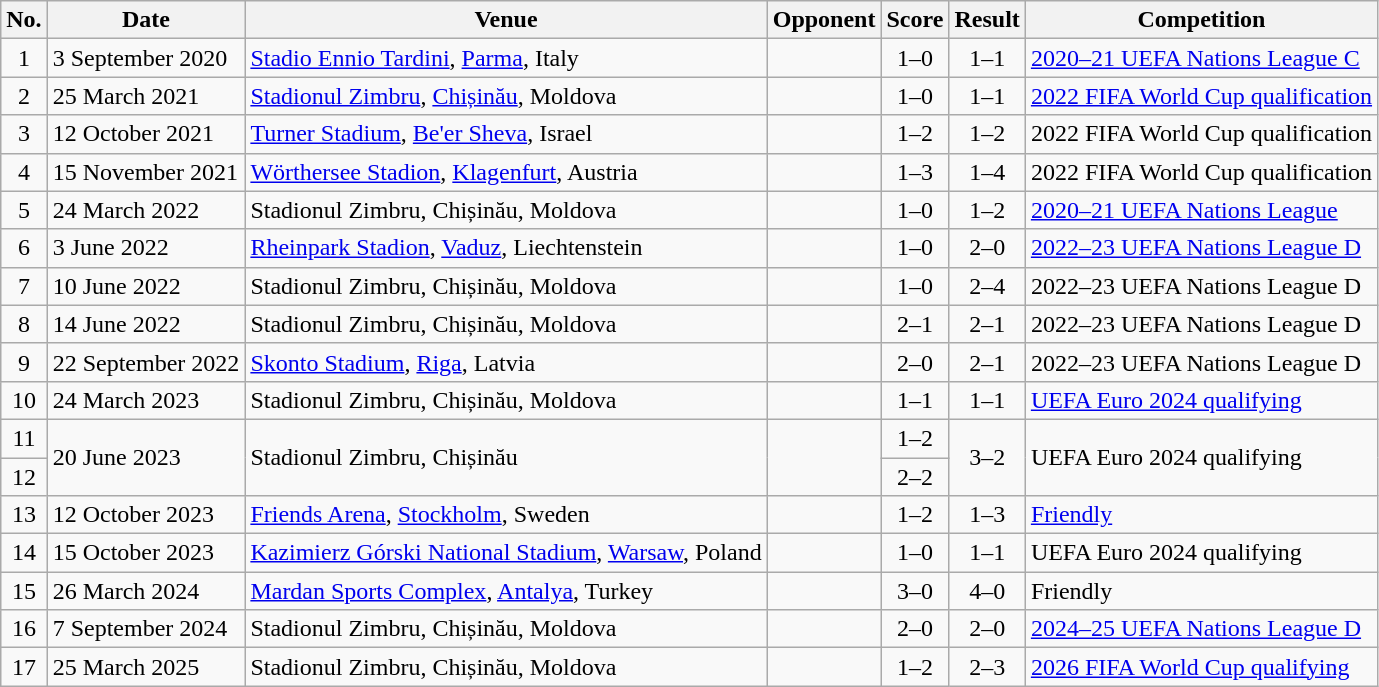<table class="wikitable sortable">
<tr>
<th scope="col">No.</th>
<th scope="col">Date</th>
<th scope="col">Venue</th>
<th scope="col">Opponent</th>
<th scope="col">Score</th>
<th scope="col">Result</th>
<th scope="col">Competition</th>
</tr>
<tr>
<td style="text-align:center">1</td>
<td>3 September 2020</td>
<td><a href='#'>Stadio Ennio Tardini</a>, <a href='#'>Parma</a>, Italy</td>
<td></td>
<td style="text-align:center">1–0</td>
<td style="text-align:center">1–1</td>
<td><a href='#'>2020–21 UEFA Nations League C</a></td>
</tr>
<tr>
<td style="text-align:center">2</td>
<td>25 March 2021</td>
<td><a href='#'>Stadionul Zimbru</a>, <a href='#'>Chișinău</a>, Moldova</td>
<td></td>
<td style="text-align:center">1–0</td>
<td style="text-align:center">1–1</td>
<td><a href='#'>2022 FIFA World Cup qualification</a></td>
</tr>
<tr>
<td style="text-align:center">3</td>
<td>12 October 2021</td>
<td><a href='#'>Turner Stadium</a>, <a href='#'>Be'er Sheva</a>, Israel</td>
<td></td>
<td style="text-align:center">1–2</td>
<td style="text-align:center">1–2</td>
<td>2022 FIFA World Cup qualification</td>
</tr>
<tr>
<td style="text-align:center">4</td>
<td>15 November 2021</td>
<td><a href='#'>Wörthersee Stadion</a>, <a href='#'>Klagenfurt</a>, Austria</td>
<td></td>
<td style="text-align:center">1–3</td>
<td style="text-align:center">1–4</td>
<td>2022 FIFA World Cup qualification</td>
</tr>
<tr>
<td style="text-align:center">5</td>
<td>24 March 2022</td>
<td>Stadionul Zimbru, Chișinău, Moldova</td>
<td></td>
<td style="text-align:center">1–0</td>
<td style="text-align:center">1–2</td>
<td><a href='#'>2020–21 UEFA Nations League</a></td>
</tr>
<tr>
<td style="text-align:center">6</td>
<td>3 June 2022</td>
<td><a href='#'>Rheinpark Stadion</a>, <a href='#'>Vaduz</a>, Liechtenstein</td>
<td></td>
<td style="text-align:center">1–0</td>
<td style="text-align:center">2–0</td>
<td><a href='#'>2022–23 UEFA Nations League D</a></td>
</tr>
<tr>
<td style="text-align:center">7</td>
<td>10 June 2022</td>
<td>Stadionul Zimbru, Chișinău, Moldova</td>
<td></td>
<td style="text-align:center">1–0</td>
<td style="text-align:center">2–4</td>
<td>2022–23 UEFA Nations League D</td>
</tr>
<tr>
<td style="text-align:center">8</td>
<td>14 June 2022</td>
<td>Stadionul Zimbru, Chișinău, Moldova</td>
<td></td>
<td style="text-align:center">2–1</td>
<td style="text-align:center">2–1</td>
<td>2022–23 UEFA Nations League D</td>
</tr>
<tr>
<td style="text-align:center">9</td>
<td>22 September 2022</td>
<td><a href='#'>Skonto Stadium</a>, <a href='#'>Riga</a>, Latvia</td>
<td></td>
<td style="text-align:center">2–0</td>
<td style="text-align:center">2–1</td>
<td>2022–23 UEFA Nations League D</td>
</tr>
<tr>
<td style="text-align:center">10</td>
<td>24 March 2023</td>
<td>Stadionul Zimbru, Chișinău, Moldova</td>
<td></td>
<td style="text-align:center">1–1</td>
<td style="text-align:center">1–1</td>
<td><a href='#'>UEFA Euro 2024 qualifying</a></td>
</tr>
<tr>
<td style="text-align:center">11</td>
<td rowspan="2">20 June 2023</td>
<td rowspan="2">Stadionul Zimbru, Chișinău</td>
<td rowspan="2"></td>
<td style="text-align:center">1–2</td>
<td rowspan=2 style="text-align:center">3–2</td>
<td rowspan="2">UEFA Euro 2024 qualifying</td>
</tr>
<tr>
<td style="text-align:center">12</td>
<td style="text-align:center">2–2</td>
</tr>
<tr>
<td style="text-align:center">13</td>
<td>12 October 2023</td>
<td><a href='#'>Friends Arena</a>, <a href='#'>Stockholm</a>, Sweden</td>
<td></td>
<td style="text-align:center">1–2</td>
<td style="text-align:center">1–3</td>
<td><a href='#'>Friendly</a></td>
</tr>
<tr>
<td style="text-align:center">14</td>
<td>15 October 2023</td>
<td><a href='#'>Kazimierz Górski National Stadium</a>, <a href='#'>Warsaw</a>, Poland</td>
<td></td>
<td style="text-align:center">1–0</td>
<td style="text-align:center">1–1</td>
<td>UEFA Euro 2024 qualifying</td>
</tr>
<tr>
<td style="text-align:center">15</td>
<td>26 March 2024</td>
<td><a href='#'>Mardan Sports Complex</a>, <a href='#'>Antalya</a>, Turkey</td>
<td></td>
<td style="text-align:center">3–0</td>
<td style="text-align:center">4–0</td>
<td>Friendly</td>
</tr>
<tr>
<td style="text-align:center">16</td>
<td>7 September 2024</td>
<td>Stadionul Zimbru, Chișinău, Moldova</td>
<td></td>
<td style="text-align:center">2–0</td>
<td style="text-align:center">2–0</td>
<td><a href='#'>2024–25 UEFA Nations League D</a></td>
</tr>
<tr>
<td style="text-align:center">17</td>
<td>25 March 2025</td>
<td>Stadionul Zimbru, Chișinău, Moldova</td>
<td></td>
<td style="text-align:center">1–2</td>
<td style="text-align:center">2–3</td>
<td><a href='#'>2026 FIFA World Cup qualifying</a></td>
</tr>
</table>
